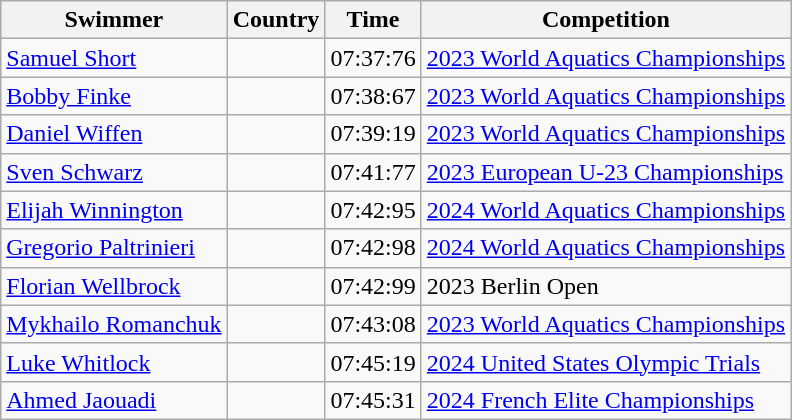<table class="wikitable sortable mw-collapsible">
<tr>
<th scope="col">Swimmer</th>
<th scope="col">Country</th>
<th scope="col">Time</th>
<th scope="col">Competition</th>
</tr>
<tr>
<td><a href='#'>Samuel Short</a></td>
<td></td>
<td>07:37:76</td>
<td><a href='#'>2023 World Aquatics Championships</a></td>
</tr>
<tr>
<td><a href='#'>Bobby Finke</a></td>
<td></td>
<td>07:38:67</td>
<td><a href='#'>2023 World Aquatics Championships</a></td>
</tr>
<tr>
<td><a href='#'>Daniel Wiffen</a></td>
<td></td>
<td>07:39:19</td>
<td><a href='#'>2023 World Aquatics Championships</a></td>
</tr>
<tr>
<td><a href='#'>Sven Schwarz</a></td>
<td></td>
<td>07:41:77</td>
<td><a href='#'>2023 European U-23 Championships</a></td>
</tr>
<tr>
<td><a href='#'>Elijah Winnington</a></td>
<td></td>
<td>07:42:95</td>
<td><a href='#'>2024 World Aquatics Championships</a></td>
</tr>
<tr>
<td><a href='#'>Gregorio Paltrinieri</a></td>
<td></td>
<td>07:42:98</td>
<td><a href='#'>2024 World Aquatics Championships</a></td>
</tr>
<tr>
<td><a href='#'>Florian Wellbrock</a></td>
<td></td>
<td>07:42:99</td>
<td>2023 Berlin Open</td>
</tr>
<tr>
<td><a href='#'>Mykhailo Romanchuk</a></td>
<td></td>
<td>07:43:08</td>
<td><a href='#'>2023 World Aquatics Championships</a></td>
</tr>
<tr>
<td><a href='#'>Luke Whitlock</a></td>
<td></td>
<td>07:45:19</td>
<td><a href='#'>2024 United States Olympic Trials</a></td>
</tr>
<tr>
<td><a href='#'>Ahmed Jaouadi</a></td>
<td></td>
<td>07:45:31</td>
<td><a href='#'>2024 French Elite Championships</a></td>
</tr>
</table>
